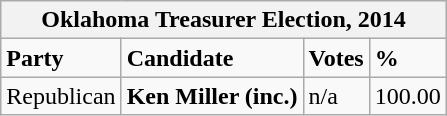<table class="wikitable">
<tr>
<th colspan="4">Oklahoma Treasurer Election, 2014</th>
</tr>
<tr>
<td><strong>Party</strong></td>
<td><strong>Candidate</strong></td>
<td><strong>Votes</strong></td>
<td><strong>%</strong></td>
</tr>
<tr>
<td>Republican</td>
<td><strong>Ken Miller (inc.)</strong></td>
<td>n/a</td>
<td>100.00</td>
</tr>
</table>
